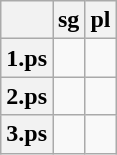<table class="wikitable">
<tr>
<th></th>
<th scope="col">sg</th>
<th scope="col">pl</th>
</tr>
<tr>
<th scope="row">1.ps</th>
<td><em></em></td>
<td><em></em></td>
</tr>
<tr>
<th scope="row">2.ps</th>
<td><em></em></td>
<td><em></em></td>
</tr>
<tr>
<th scope="row">3.ps</th>
<td><em></em></td>
<td><em></em></td>
</tr>
</table>
